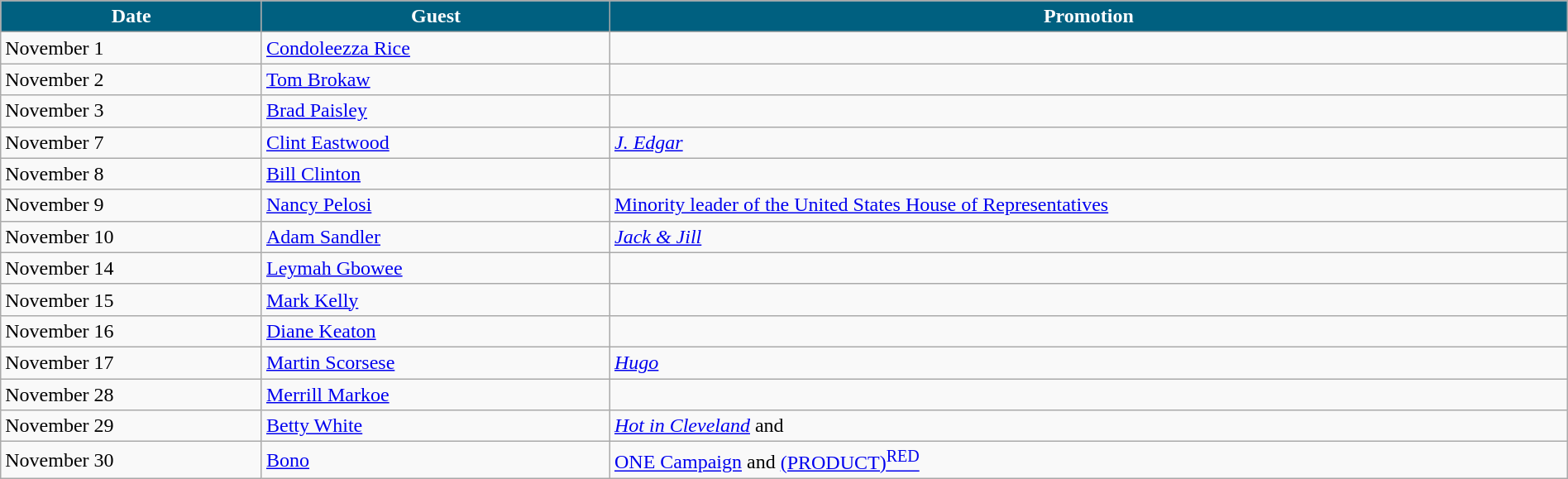<table class="wikitable" width="100%">
<tr bgcolor="#CCCCCC">
<th width="15%" style="background:#006080; color:#FFFFFF">Date</th>
<th width="20%" style="background:#006080; color:#FFFFFF">Guest</th>
<th width="55%" style="background:#006080; color:#FFFFFF">Promotion</th>
</tr>
<tr>
<td>November 1</td>
<td><a href='#'>Condoleezza Rice</a></td>
<td></td>
</tr>
<tr>
<td>November 2</td>
<td><a href='#'>Tom Brokaw</a></td>
<td></td>
</tr>
<tr>
<td>November 3</td>
<td><a href='#'>Brad Paisley</a></td>
<td></td>
</tr>
<tr>
<td>November 7</td>
<td><a href='#'>Clint Eastwood</a></td>
<td><em><a href='#'>J. Edgar</a></em></td>
</tr>
<tr>
<td>November 8</td>
<td><a href='#'>Bill Clinton</a></td>
<td></td>
</tr>
<tr>
<td>November 9</td>
<td><a href='#'>Nancy Pelosi</a></td>
<td><a href='#'>Minority leader of the United States House of Representatives</a></td>
</tr>
<tr>
<td>November 10</td>
<td><a href='#'>Adam Sandler</a></td>
<td><em><a href='#'>Jack & Jill</a></em></td>
</tr>
<tr>
<td>November 14</td>
<td><a href='#'>Leymah Gbowee</a></td>
<td></td>
</tr>
<tr>
<td>November 15</td>
<td><a href='#'>Mark Kelly</a></td>
<td></td>
</tr>
<tr>
<td>November 16</td>
<td><a href='#'>Diane Keaton</a></td>
<td></td>
</tr>
<tr>
<td>November 17</td>
<td><a href='#'>Martin Scorsese</a></td>
<td><em><a href='#'>Hugo</a></em></td>
</tr>
<tr>
<td>November 28</td>
<td><a href='#'>Merrill Markoe</a></td>
<td></td>
</tr>
<tr>
<td>November 29</td>
<td><a href='#'>Betty White</a></td>
<td><em><a href='#'>Hot in Cleveland</a></em> and<br></td>
</tr>
<tr>
<td>November 30</td>
<td><a href='#'>Bono</a></td>
<td><a href='#'>ONE Campaign</a> and <a href='#'>(PRODUCT)<sup>RED</sup></a></td>
</tr>
</table>
